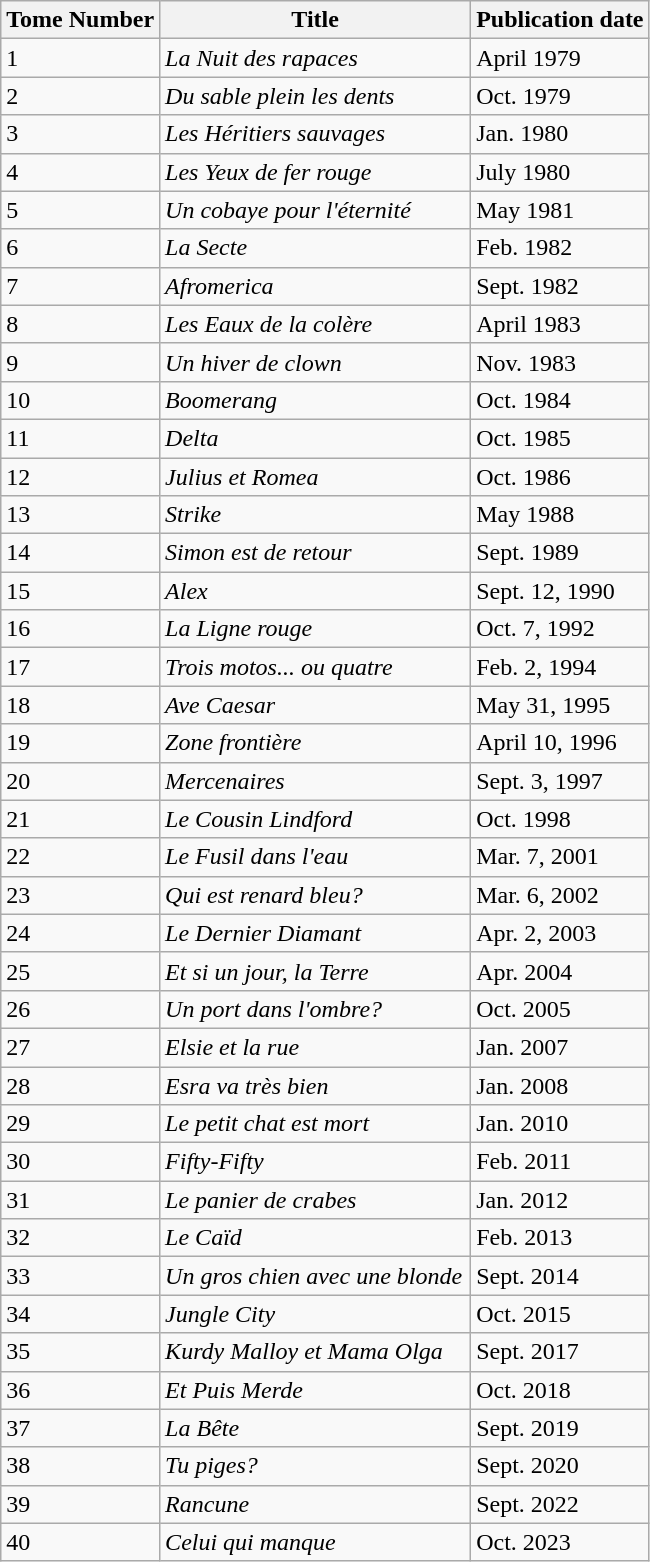<table class="wikitable sortable plainrowheaders">
<tr>
<th scope="col">Tome Number</th>
<th scope="col" style="width:200px;">Title</th>
<th scope="col">Publication date</th>
</tr>
<tr>
<td>1</td>
<td><em>La Nuit des rapaces</em></td>
<td>April 1979</td>
</tr>
<tr>
<td>2</td>
<td><em>Du sable plein les dents</em></td>
<td>Oct. 1979</td>
</tr>
<tr>
<td>3</td>
<td><em>Les Héritiers sauvages </em></td>
<td>Jan. 1980</td>
</tr>
<tr>
<td>4</td>
<td><em>Les Yeux de fer rouge</em></td>
<td>July 1980</td>
</tr>
<tr>
<td>5</td>
<td><em>Un cobaye pour l'éternité</em></td>
<td>May 1981</td>
</tr>
<tr>
<td>6</td>
<td><em>La Secte</em></td>
<td>Feb. 1982</td>
</tr>
<tr>
<td>7</td>
<td><em>Afromerica</em></td>
<td>Sept. 1982</td>
</tr>
<tr>
<td>8</td>
<td><em>Les Eaux de la colère</em></td>
<td>April 1983</td>
</tr>
<tr>
<td>9</td>
<td><em>Un hiver de clown</em></td>
<td>Nov. 1983</td>
</tr>
<tr>
<td>10</td>
<td><em>Boomerang</em></td>
<td>Oct. 1984</td>
</tr>
<tr>
<td>11</td>
<td><em>Delta</em></td>
<td>Oct. 1985</td>
</tr>
<tr>
<td>12</td>
<td><em>Julius et Romea</em></td>
<td>Oct. 1986</td>
</tr>
<tr>
<td>13</td>
<td><em>Strike</em></td>
<td>May 1988</td>
</tr>
<tr>
<td>14</td>
<td><em>Simon est de retour</em></td>
<td>Sept. 1989</td>
</tr>
<tr>
<td>15</td>
<td><em>Alex</em></td>
<td>Sept. 12, 1990</td>
</tr>
<tr>
<td>16</td>
<td><em>La Ligne rouge</em></td>
<td>Oct. 7, 1992</td>
</tr>
<tr>
<td>17</td>
<td><em>Trois motos... ou quatre</em></td>
<td>Feb. 2, 1994</td>
</tr>
<tr>
<td>18</td>
<td><em>Ave Caesar</em></td>
<td>May 31, 1995</td>
</tr>
<tr>
<td>19</td>
<td><em>Zone frontière</em></td>
<td>April 10, 1996</td>
</tr>
<tr>
<td>20</td>
<td><em>Mercenaires</em></td>
<td>Sept. 3, 1997</td>
</tr>
<tr>
<td>21</td>
<td><em>Le Cousin Lindford</em></td>
<td>Oct. 1998</td>
</tr>
<tr>
<td>22</td>
<td><em>Le Fusil dans l'eau</em></td>
<td>Mar. 7, 2001</td>
</tr>
<tr>
<td>23</td>
<td><em>Qui est renard bleu?</em></td>
<td>Mar. 6, 2002</td>
</tr>
<tr>
<td>24</td>
<td><em>Le Dernier Diamant</em></td>
<td>Apr. 2, 2003</td>
</tr>
<tr>
<td>25</td>
<td><em>Et si un jour, la Terre</em></td>
<td>Apr. 2004</td>
</tr>
<tr>
<td>26</td>
<td><em>Un port dans l'ombre?</em></td>
<td>Oct. 2005</td>
</tr>
<tr>
<td>27</td>
<td><em>Elsie et la rue</em></td>
<td>Jan. 2007</td>
</tr>
<tr>
<td>28</td>
<td><em>Esra va très bien</em></td>
<td>Jan. 2008</td>
</tr>
<tr>
<td>29</td>
<td><em>Le petit chat est mort</em></td>
<td>Jan. 2010</td>
</tr>
<tr>
<td>30</td>
<td><em>Fifty-Fifty</em></td>
<td>Feb. 2011</td>
</tr>
<tr>
<td>31</td>
<td><em>Le panier de crabes</em></td>
<td>Jan. 2012</td>
</tr>
<tr>
<td>32</td>
<td><em>Le Caïd</em></td>
<td>Feb. 2013</td>
</tr>
<tr>
<td>33</td>
<td><em>Un gros chien avec une blonde</em></td>
<td>Sept. 2014</td>
</tr>
<tr>
<td>34</td>
<td><em>Jungle City</em></td>
<td>Oct. 2015</td>
</tr>
<tr>
<td>35</td>
<td><em>Kurdy Malloy et Mama Olga</em></td>
<td>Sept. 2017</td>
</tr>
<tr>
<td>36</td>
<td><em>Et Puis Merde</em></td>
<td>Oct. 2018</td>
</tr>
<tr>
<td>37</td>
<td><em>La Bête</em></td>
<td>Sept. 2019</td>
</tr>
<tr>
<td>38</td>
<td><em>Tu piges?</em></td>
<td>Sept. 2020</td>
</tr>
<tr>
<td>39</td>
<td><em>Rancune</em></td>
<td>Sept. 2022</td>
</tr>
<tr>
<td>40</td>
<td><em>Celui qui manque</em></td>
<td>Oct. 2023</td>
</tr>
</table>
